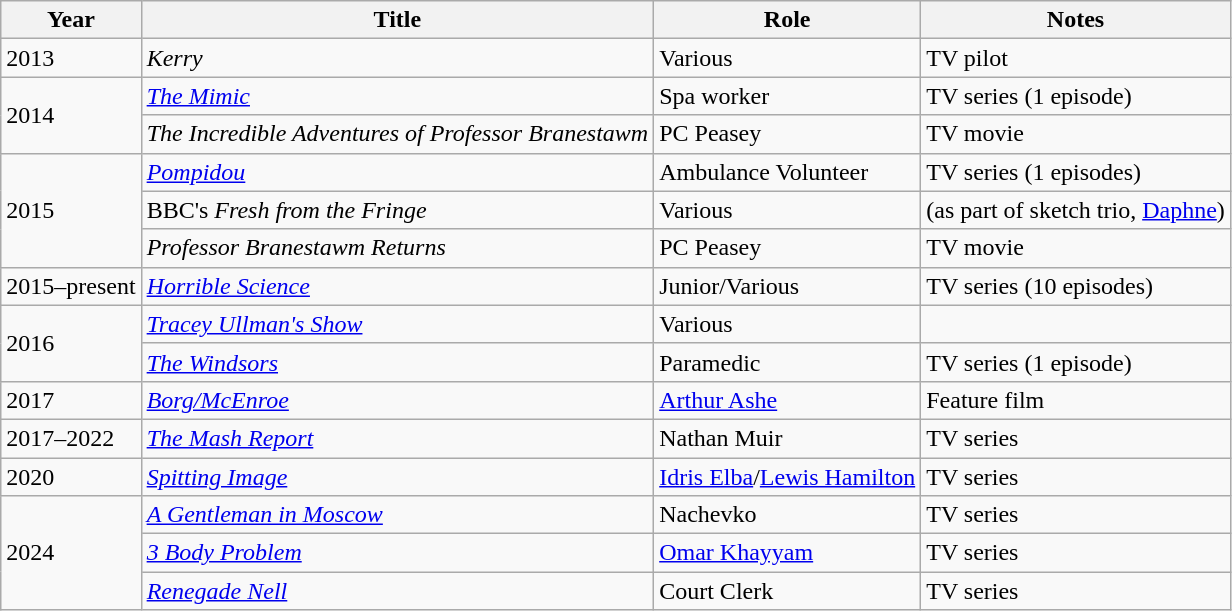<table class="wikitable sortable">
<tr>
<th>Year</th>
<th>Title</th>
<th>Role</th>
<th>Notes</th>
</tr>
<tr>
<td>2013</td>
<td><em>Kerry</em></td>
<td>Various</td>
<td>TV pilot</td>
</tr>
<tr>
<td rowspan="2">2014</td>
<td><em><a href='#'>The Mimic</a></em></td>
<td>Spa worker</td>
<td>TV series (1 episode)</td>
</tr>
<tr>
<td><em>The Incredible Adventures of Professor Branestawm</em></td>
<td>PC Peasey</td>
<td>TV movie</td>
</tr>
<tr>
<td rowspan="3">2015</td>
<td><em><a href='#'>Pompidou</a></em></td>
<td>Ambulance Volunteer</td>
<td>TV series (1 episodes)</td>
</tr>
<tr>
<td>BBC's <em>Fresh from the Fringe</em></td>
<td>Various</td>
<td>(as part of sketch trio, <a href='#'>Daphne</a>)</td>
</tr>
<tr>
<td><em>Professor Branestawm Returns</em></td>
<td>PC Peasey</td>
<td>TV movie</td>
</tr>
<tr>
<td>2015–present</td>
<td><em><a href='#'>Horrible Science</a></em></td>
<td>Junior/Various</td>
<td>TV series (10 episodes)</td>
</tr>
<tr>
<td rowspan="2">2016</td>
<td><em><a href='#'>Tracey Ullman's Show</a></em></td>
<td>Various</td>
<td></td>
</tr>
<tr>
<td><em><a href='#'>The Windsors</a></em></td>
<td>Paramedic</td>
<td>TV series (1 episode)</td>
</tr>
<tr>
<td>2017</td>
<td><em><a href='#'>Borg/McEnroe</a></em></td>
<td><a href='#'>Arthur Ashe</a></td>
<td>Feature film</td>
</tr>
<tr>
<td>2017–2022</td>
<td><em><a href='#'>The Mash Report</a></em></td>
<td>Nathan Muir</td>
<td>TV series</td>
</tr>
<tr>
<td>2020</td>
<td><em><a href='#'>Spitting Image</a></em></td>
<td><a href='#'>Idris Elba</a>/<a href='#'>Lewis Hamilton</a></td>
<td>TV series</td>
</tr>
<tr>
<td rowspan="3">2024</td>
<td><em><a href='#'>A Gentleman in Moscow</a></em></td>
<td>Nachevko</td>
<td>TV series</td>
</tr>
<tr>
<td><em><a href='#'>3 Body Problem</a></em></td>
<td><a href='#'>Omar Khayyam</a></td>
<td>TV series</td>
</tr>
<tr>
<td><em><a href='#'>Renegade Nell</a></em></td>
<td>Court Clerk</td>
<td>TV series</td>
</tr>
</table>
